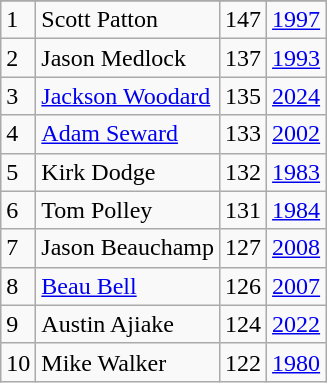<table class="wikitable">
<tr>
</tr>
<tr>
<td>1</td>
<td>Scott Patton</td>
<td>147</td>
<td><a href='#'>1997</a></td>
</tr>
<tr>
<td>2</td>
<td>Jason Medlock</td>
<td>137</td>
<td><a href='#'>1993</a></td>
</tr>
<tr>
<td>3</td>
<td><a href='#'>Jackson Woodard</a></td>
<td>135</td>
<td><a href='#'>2024</a></td>
</tr>
<tr>
<td>4</td>
<td><a href='#'>Adam Seward</a></td>
<td>133</td>
<td><a href='#'>2002</a></td>
</tr>
<tr>
<td>5</td>
<td>Kirk Dodge</td>
<td>132</td>
<td><a href='#'>1983</a></td>
</tr>
<tr>
<td>6</td>
<td>Tom Polley</td>
<td>131</td>
<td><a href='#'>1984</a></td>
</tr>
<tr>
<td>7</td>
<td>Jason Beauchamp</td>
<td>127</td>
<td><a href='#'>2008</a></td>
</tr>
<tr>
<td>8</td>
<td><a href='#'>Beau Bell</a></td>
<td>126</td>
<td><a href='#'>2007</a></td>
</tr>
<tr>
<td>9</td>
<td>Austin Ajiake</td>
<td>124</td>
<td><a href='#'>2022</a></td>
</tr>
<tr>
<td>10</td>
<td>Mike Walker</td>
<td>122</td>
<td><a href='#'>1980</a></td>
</tr>
</table>
